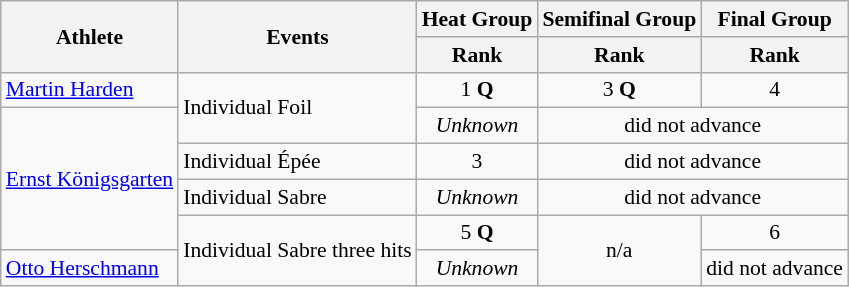<table class=wikitable style="font-size:90%">
<tr>
<th rowspan="2">Athlete</th>
<th rowspan="2">Events</th>
<th>Heat Group</th>
<th>Semifinal Group</th>
<th>Final Group</th>
</tr>
<tr>
<th>Rank</th>
<th>Rank</th>
<th>Rank</th>
</tr>
<tr>
<td><a href='#'>Martin Harden</a></td>
<td rowspan=2>Individual Foil</td>
<td align="center">1 <strong>Q</strong></td>
<td align="center">3 <strong>Q</strong></td>
<td align="center">4</td>
</tr>
<tr>
<td rowspan=4><a href='#'>Ernst Königsgarten</a></td>
<td align="center"><em>Unknown</em></td>
<td align="center" colspan=2>did not advance</td>
</tr>
<tr>
<td>Individual Épée</td>
<td align="center">3</td>
<td align="center" colspan=2>did not advance</td>
</tr>
<tr>
<td>Individual Sabre</td>
<td align="center"><em>Unknown</em></td>
<td align="center" colspan=2>did not advance</td>
</tr>
<tr>
<td rowspan=2>Individual Sabre three hits</td>
<td align="center">5 <strong>Q</strong></td>
<td align="center" rowspan=2>n/a</td>
<td align="center">6</td>
</tr>
<tr>
<td><a href='#'>Otto Herschmann</a></td>
<td align="center"><em>Unknown</em></td>
<td align="center">did not advance</td>
</tr>
</table>
